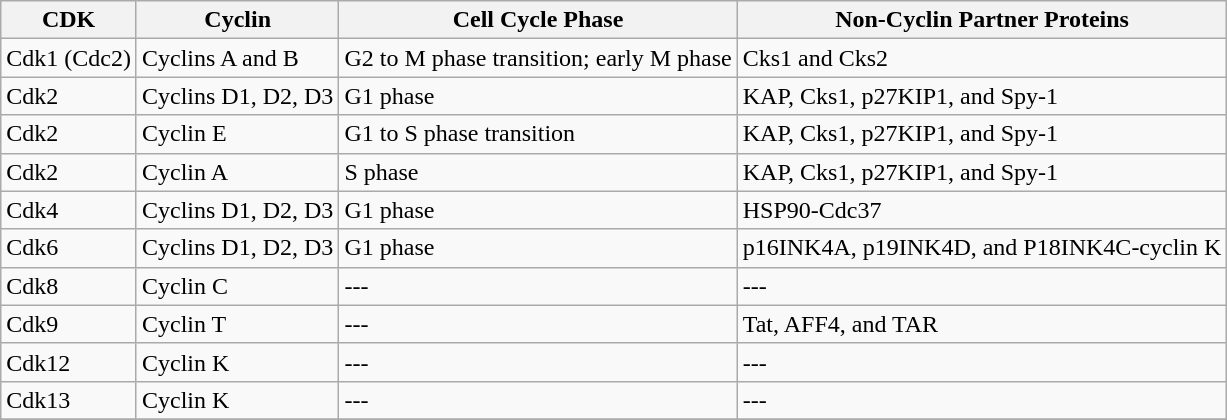<table class="wikitable">
<tr>
<th><strong>CDK</strong></th>
<th><strong>Cyclin</strong></th>
<th><strong>Cell Cycle Phase</strong></th>
<th>Non-Cyclin Partner Proteins</th>
</tr>
<tr>
<td>Cdk1 (Cdc2)</td>
<td>Cyclins A and B</td>
<td>G2 to M phase transition; early M phase</td>
<td>Cks1 and Cks2</td>
</tr>
<tr>
<td>Cdk2</td>
<td>Cyclins D1, D2, D3</td>
<td>G1 phase</td>
<td>KAP, Cks1, p27KIP1, and Spy-1</td>
</tr>
<tr>
<td>Cdk2</td>
<td>Cyclin E</td>
<td>G1 to S phase transition</td>
<td>KAP, Cks1, p27KIP1, and Spy-1</td>
</tr>
<tr>
<td>Cdk2</td>
<td>Cyclin A</td>
<td>S phase</td>
<td>KAP, Cks1, p27KIP1, and Spy-1</td>
</tr>
<tr>
<td>Cdk4</td>
<td>Cyclins D1, D2, D3</td>
<td>G1 phase</td>
<td>HSP90-Cdc37</td>
</tr>
<tr>
<td>Cdk6</td>
<td>Cyclins D1, D2, D3</td>
<td>G1 phase</td>
<td>p16INK4A, p19INK4D, and P18INK4C-cyclin K</td>
</tr>
<tr>
<td>Cdk8</td>
<td>Cyclin C</td>
<td>---</td>
<td>---</td>
</tr>
<tr>
<td>Cdk9</td>
<td>Cyclin T</td>
<td>---</td>
<td>Tat, AFF4, and TAR</td>
</tr>
<tr>
<td>Cdk12</td>
<td>Cyclin K</td>
<td>---</td>
<td>---</td>
</tr>
<tr>
<td>Cdk13</td>
<td>Cyclin K</td>
<td>---</td>
<td>---</td>
</tr>
<tr>
</tr>
</table>
